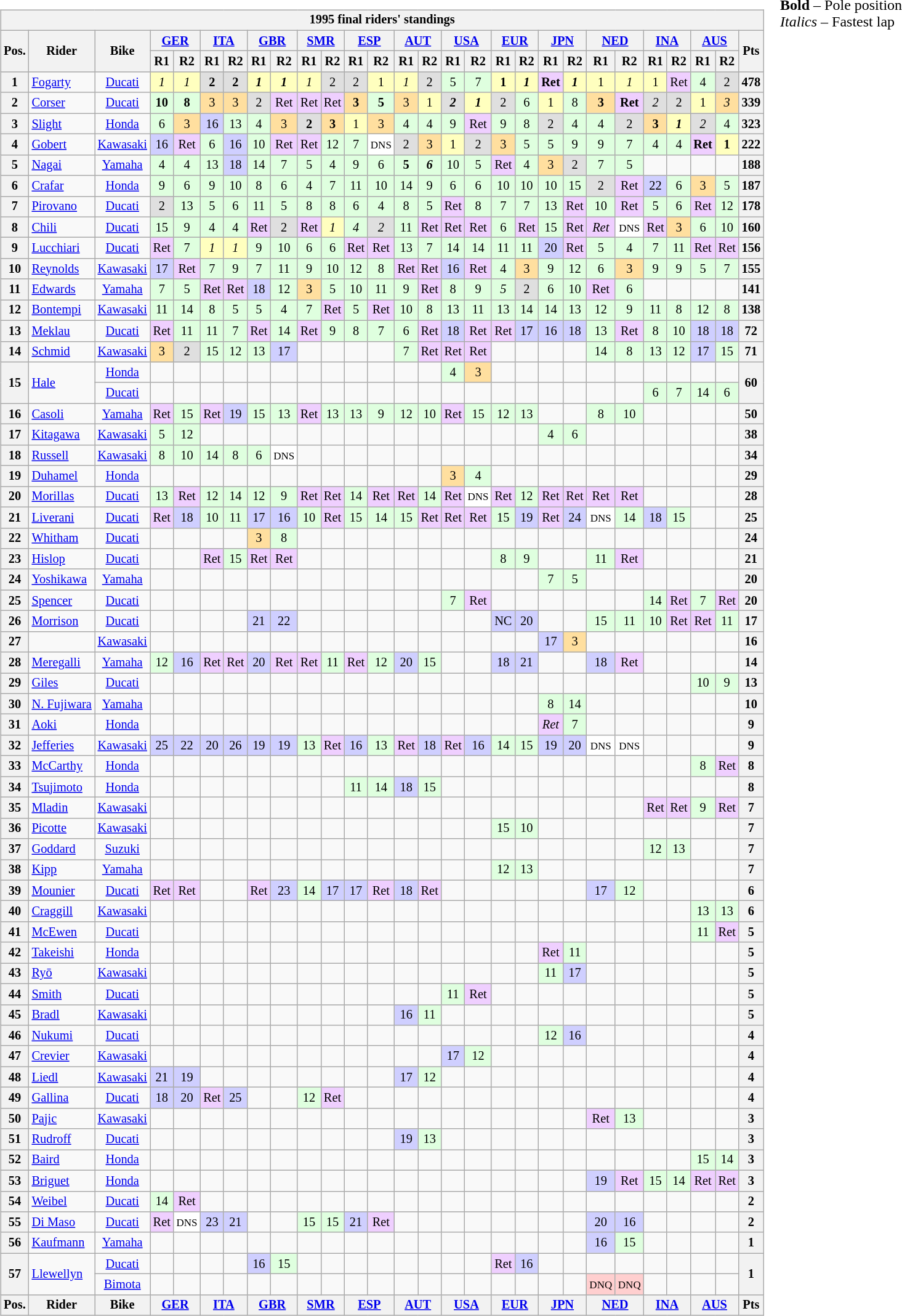<table>
<tr>
<td><br><table class="wikitable" style="font-size: 85%; text-align: center">
<tr>
<th colspan=34>1995 final riders' standings</th>
</tr>
<tr valign="top">
<th valign="middle" rowspan=2>Pos.</th>
<th valign="middle" rowspan=2>Rider</th>
<th valign="middle" rowspan=2>Bike</th>
<th colspan=2><a href='#'>GER</a><br></th>
<th colspan=2><a href='#'>ITA</a><br></th>
<th colspan=2><a href='#'>GBR</a><br></th>
<th colspan=2><a href='#'>SMR</a><br></th>
<th colspan=2><a href='#'>ESP</a><br></th>
<th colspan=2><a href='#'>AUT</a><br></th>
<th colspan=2><a href='#'>USA</a><br></th>
<th colspan=2><a href='#'>EUR</a><br></th>
<th colspan=2><a href='#'>JPN</a><br></th>
<th colspan=2><a href='#'>NED</a><br></th>
<th colspan=2><a href='#'>INA</a><br></th>
<th colspan=2><a href='#'>AUS</a><br></th>
<th valign="middle" rowspan=2>Pts</th>
</tr>
<tr>
<th>R1</th>
<th>R2</th>
<th>R1</th>
<th>R2</th>
<th>R1</th>
<th>R2</th>
<th>R1</th>
<th>R2</th>
<th>R1</th>
<th>R2</th>
<th>R1</th>
<th>R2</th>
<th>R1</th>
<th>R2</th>
<th>R1</th>
<th>R2</th>
<th>R1</th>
<th>R2</th>
<th>R1</th>
<th>R2</th>
<th>R1</th>
<th>R2</th>
<th>R1</th>
<th>R2</th>
</tr>
<tr>
<th>1</th>
<td align="left"> <a href='#'>Fogarty</a></td>
<td><a href='#'>Ducati</a></td>
<td style="background:#ffffbf;"><em>1</em></td>
<td style="background:#ffffbf;"><em>1</em></td>
<td style="background:#dfdfdf;"><strong>2</strong></td>
<td style="background:#dfdfdf;"><strong>2</strong></td>
<td style="background:#ffffbf;"><strong><em>1</em></strong></td>
<td style="background:#ffffbf;"><strong><em>1</em></strong></td>
<td style="background:#ffffbf;"><em>1</em></td>
<td style="background:#dfdfdf;">2</td>
<td style="background:#dfdfdf;">2</td>
<td style="background:#ffffbf;">1</td>
<td style="background:#ffffbf;"><em>1</em></td>
<td style="background:#dfdfdf;">2</td>
<td style="background:#dfffdf;">5</td>
<td style="background:#dfffdf;">7</td>
<td style="background:#ffffbf;"><strong>1</strong></td>
<td style="background:#ffffbf;"><strong><em>1</em></strong></td>
<td style="background:#efcfff;"><strong>Ret</strong></td>
<td style="background:#ffffbf;"><strong><em>1</em></strong></td>
<td style="background:#ffffbf;">1</td>
<td style="background:#ffffbf;"><em>1</em></td>
<td style="background:#ffffbf;">1</td>
<td style="background:#efcfff;">Ret</td>
<td style="background:#dfffdf;">4</td>
<td style="background:#dfdfdf;">2</td>
<th>478</th>
</tr>
<tr>
<th>2</th>
<td align="left"> <a href='#'>Corser</a></td>
<td><a href='#'>Ducati</a></td>
<td style="background:#dfffdf;"><strong>10</strong></td>
<td style="background:#dfffdf;"><strong>8</strong></td>
<td style="background:#ffdf9f;">3</td>
<td style="background:#ffdf9f;">3</td>
<td style="background:#dfdfdf;">2</td>
<td style="background:#efcfff;">Ret</td>
<td style="background:#efcfff;">Ret</td>
<td style="background:#efcfff;">Ret</td>
<td style="background:#ffdf9f;"><strong>3</strong></td>
<td style="background:#dfffdf;"><strong>5</strong></td>
<td style="background:#ffdf9f;">3</td>
<td style="background:#ffffbf;">1</td>
<td style="background:#dfdfdf;"><strong><em>2</em></strong></td>
<td style="background:#ffffbf;"><strong><em>1</em></strong></td>
<td style="background:#dfdfdf;">2</td>
<td style="background:#dfffdf;">6</td>
<td style="background:#ffffbf;">1</td>
<td style="background:#dfffdf;">8</td>
<td style="background:#ffdf9f;"><strong>3</strong></td>
<td style="background:#efcfff;"><strong>Ret</strong></td>
<td style="background:#dfdfdf;"><em>2</em></td>
<td style="background:#dfdfdf;">2</td>
<td style="background:#ffffbf;">1</td>
<td style="background:#ffdf9f;"><em>3</em></td>
<th>339</th>
</tr>
<tr>
<th>3</th>
<td align="left"> <a href='#'>Slight</a></td>
<td><a href='#'>Honda</a></td>
<td style="background:#dfffdf;">6</td>
<td style="background:#ffdf9f;">3</td>
<td style="background:#cfcfff;">16</td>
<td style="background:#dfffdf;">13</td>
<td style="background:#dfffdf;">4</td>
<td style="background:#ffdf9f;">3</td>
<td style="background:#dfdfdf;"><strong>2</strong></td>
<td style="background:#ffdf9f;"><strong>3</strong></td>
<td style="background:#ffffbf;">1</td>
<td style="background:#ffdf9f;">3</td>
<td style="background:#dfffdf;">4</td>
<td style="background:#dfffdf;">4</td>
<td style="background:#dfffdf;">9</td>
<td style="background:#efcfff;">Ret</td>
<td style="background:#dfffdf;">9</td>
<td style="background:#dfffdf;">8</td>
<td style="background:#dfdfdf;">2</td>
<td style="background:#dfffdf;">4</td>
<td style="background:#dfffdf;">4</td>
<td style="background:#dfdfdf;">2</td>
<td style="background:#ffdf9f;"><strong>3</strong></td>
<td style="background:#ffffbf;"><strong><em>1</em></strong></td>
<td style="background:#dfdfdf;"><em>2</em></td>
<td style="background:#dfffdf;">4</td>
<th>323</th>
</tr>
<tr>
<th>4</th>
<td align="left"> <a href='#'>Gobert</a></td>
<td><a href='#'>Kawasaki</a></td>
<td style="background:#cfcfff;">16</td>
<td style="background:#efcfff;">Ret</td>
<td style="background:#dfffdf;">6</td>
<td style="background:#cfcfff;">16</td>
<td style="background:#dfffdf;">10</td>
<td style="background:#efcfff;">Ret</td>
<td style="background:#efcfff;">Ret</td>
<td style="background:#dfffdf;">12</td>
<td style="background:#dfffdf;">7</td>
<td style="background:#ffffff;"><small>DNS</small></td>
<td style="background:#dfdfdf;">2</td>
<td style="background:#ffdf9f;">3</td>
<td style="background:#ffffbf;">1</td>
<td style="background:#dfdfdf;">2</td>
<td style="background:#ffdf9f;">3</td>
<td style="background:#dfffdf;">5</td>
<td style="background:#dfffdf;">5</td>
<td style="background:#dfffdf;">9</td>
<td style="background:#dfffdf;">9</td>
<td style="background:#dfffdf;">7</td>
<td style="background:#dfffdf;">4</td>
<td style="background:#dfffdf;">4</td>
<td style="background:#efcfff;"><strong>Ret</strong></td>
<td style="background:#ffffbf;"><strong>1</strong></td>
<th>222</th>
</tr>
<tr>
<th>5</th>
<td align="left"> <a href='#'>Nagai</a></td>
<td><a href='#'>Yamaha</a></td>
<td style="background:#dfffdf;">4</td>
<td style="background:#dfffdf;">4</td>
<td style="background:#dfffdf;">13</td>
<td style="background:#cfcfff;">18</td>
<td style="background:#dfffdf;">14</td>
<td style="background:#dfffdf;">7</td>
<td style="background:#dfffdf;">5</td>
<td style="background:#dfffdf;">4</td>
<td style="background:#dfffdf;">9</td>
<td style="background:#dfffdf;">6</td>
<td style="background:#dfffdf;"><strong>5</strong></td>
<td style="background:#dfffdf;"><strong><em>6</em></strong></td>
<td style="background:#dfffdf;">10</td>
<td style="background:#dfffdf;">5</td>
<td style="background:#efcfff;">Ret</td>
<td style="background:#dfffdf;">4</td>
<td style="background:#ffdf9f;">3</td>
<td style="background:#dfdfdf;">2</td>
<td style="background:#dfffdf;">7</td>
<td style="background:#dfffdf;">5</td>
<td></td>
<td></td>
<td></td>
<td></td>
<th>188</th>
</tr>
<tr>
<th>6</th>
<td align="left"> <a href='#'>Crafar</a></td>
<td><a href='#'>Honda</a></td>
<td style="background:#dfffdf;">9</td>
<td style="background:#dfffdf;">6</td>
<td style="background:#dfffdf;">9</td>
<td style="background:#dfffdf;">10</td>
<td style="background:#dfffdf;">8</td>
<td style="background:#dfffdf;">6</td>
<td style="background:#dfffdf;">4</td>
<td style="background:#dfffdf;">7</td>
<td style="background:#dfffdf;">11</td>
<td style="background:#dfffdf;">10</td>
<td style="background:#dfffdf;">14</td>
<td style="background:#dfffdf;">9</td>
<td style="background:#dfffdf;">6</td>
<td style="background:#dfffdf;">6</td>
<td style="background:#dfffdf;">10</td>
<td style="background:#dfffdf;">10</td>
<td style="background:#dfffdf;">10</td>
<td style="background:#dfffdf;">15</td>
<td style="background:#dfdfdf;">2</td>
<td style="background:#efcfff;">Ret</td>
<td style="background:#cfcfff;">22</td>
<td style="background:#dfffdf;">6</td>
<td style="background:#ffdf9f;">3</td>
<td style="background:#dfffdf;">5</td>
<th>187</th>
</tr>
<tr>
<th>7</th>
<td align="left"> <a href='#'>Pirovano</a></td>
<td><a href='#'>Ducati</a></td>
<td style="background:#dfdfdf;">2</td>
<td style="background:#dfffdf;">13</td>
<td style="background:#dfffdf;">5</td>
<td style="background:#dfffdf;">6</td>
<td style="background:#dfffdf;">11</td>
<td style="background:#dfffdf;">5</td>
<td style="background:#dfffdf;">8</td>
<td style="background:#dfffdf;">8</td>
<td style="background:#dfffdf;">6</td>
<td style="background:#dfffdf;">4</td>
<td style="background:#dfffdf;">8</td>
<td style="background:#dfffdf;">5</td>
<td style="background:#efcfff;">Ret</td>
<td style="background:#dfffdf;">8</td>
<td style="background:#dfffdf;">7</td>
<td style="background:#dfffdf;">7</td>
<td style="background:#dfffdf;">13</td>
<td style="background:#efcfff;">Ret</td>
<td style="background:#dfffdf;">10</td>
<td style="background:#efcfff;">Ret</td>
<td style="background:#dfffdf;">5</td>
<td style="background:#dfffdf;">6</td>
<td style="background:#efcfff;">Ret</td>
<td style="background:#dfffdf;">12</td>
<th>178</th>
</tr>
<tr>
<th>8</th>
<td align="left"> <a href='#'>Chili</a></td>
<td><a href='#'>Ducati</a></td>
<td style="background:#dfffdf;">15</td>
<td style="background:#dfffdf;">9</td>
<td style="background:#dfffdf;">4</td>
<td style="background:#dfffdf;">4</td>
<td style="background:#efcfff;">Ret</td>
<td style="background:#dfdfdf;">2</td>
<td style="background:#efcfff;">Ret</td>
<td style="background:#ffffbf;"><em>1</em></td>
<td style="background:#dfffdf;"><em>4</em></td>
<td style="background:#dfdfdf;"><em>2</em></td>
<td style="background:#dfffdf;">11</td>
<td style="background:#efcfff;">Ret</td>
<td style="background:#efcfff;">Ret</td>
<td style="background:#efcfff;">Ret</td>
<td style="background:#dfffdf;">6</td>
<td style="background:#efcfff;">Ret</td>
<td style="background:#dfffdf;">15</td>
<td style="background:#efcfff;">Ret</td>
<td style="background:#efcfff;"><em>Ret</em></td>
<td style="background:#ffffff;"><small>DNS</small></td>
<td style="background:#efcfff;">Ret</td>
<td style="background:#ffdf9f;">3</td>
<td style="background:#dfffdf;">6</td>
<td style="background:#dfffdf;">10</td>
<th>160</th>
</tr>
<tr>
<th>9</th>
<td align="left"> <a href='#'>Lucchiari</a></td>
<td><a href='#'>Ducati</a></td>
<td style="background:#efcfff;">Ret</td>
<td style="background:#dfffdf;">7</td>
<td style="background:#ffffbf;"><em>1</em></td>
<td style="background:#ffffbf;"><em>1</em></td>
<td style="background:#dfffdf;">9</td>
<td style="background:#dfffdf;">10</td>
<td style="background:#dfffdf;">6</td>
<td style="background:#dfffdf;">6</td>
<td style="background:#efcfff;">Ret</td>
<td style="background:#efcfff;">Ret</td>
<td style="background:#dfffdf;">13</td>
<td style="background:#dfffdf;">7</td>
<td style="background:#dfffdf;">14</td>
<td style="background:#dfffdf;">14</td>
<td style="background:#dfffdf;">11</td>
<td style="background:#dfffdf;">11</td>
<td style="background:#cfcfff;">20</td>
<td style="background:#efcfff;">Ret</td>
<td style="background:#dfffdf;">5</td>
<td style="background:#dfffdf;">4</td>
<td style="background:#dfffdf;">7</td>
<td style="background:#dfffdf;">11</td>
<td style="background:#efcfff;">Ret</td>
<td style="background:#efcfff;">Ret</td>
<th>156</th>
</tr>
<tr>
<th>10</th>
<td align="left"> <a href='#'>Reynolds</a></td>
<td><a href='#'>Kawasaki</a></td>
<td style="background:#cfcfff;">17</td>
<td style="background:#efcfff;">Ret</td>
<td style="background:#dfffdf;">7</td>
<td style="background:#dfffdf;">9</td>
<td style="background:#dfffdf;">7</td>
<td style="background:#dfffdf;">11</td>
<td style="background:#dfffdf;">9</td>
<td style="background:#dfffdf;">10</td>
<td style="background:#dfffdf;">12</td>
<td style="background:#dfffdf;">8</td>
<td style="background:#efcfff;">Ret</td>
<td style="background:#efcfff;">Ret</td>
<td style="background:#cfcfff;">16</td>
<td style="background:#efcfff;">Ret</td>
<td style="background:#dfffdf;">4</td>
<td style="background:#ffdf9f;">3</td>
<td style="background:#dfffdf;">9</td>
<td style="background:#dfffdf;">12</td>
<td style="background:#dfffdf;">6</td>
<td style="background:#ffdf9f;">3</td>
<td style="background:#dfffdf;">9</td>
<td style="background:#dfffdf;">9</td>
<td style="background:#dfffdf;">5</td>
<td style="background:#dfffdf;">7</td>
<th>155</th>
</tr>
<tr>
<th>11</th>
<td align="left"> <a href='#'>Edwards</a></td>
<td><a href='#'>Yamaha</a></td>
<td style="background:#dfffdf;">7</td>
<td style="background:#dfffdf;">5</td>
<td style="background:#efcfff;">Ret</td>
<td style="background:#efcfff;">Ret</td>
<td style="background:#cfcfff;">18</td>
<td style="background:#dfffdf;">12</td>
<td style="background:#ffdf9f;">3</td>
<td style="background:#dfffdf;">5</td>
<td style="background:#dfffdf;">10</td>
<td style="background:#dfffdf;">11</td>
<td style="background:#dfffdf;">9</td>
<td style="background:#efcfff;">Ret</td>
<td style="background:#dfffdf;">8</td>
<td style="background:#dfffdf;">9</td>
<td style="background:#dfffdf;"><em>5</em></td>
<td style="background:#dfdfdf;">2</td>
<td style="background:#dfffdf;">6</td>
<td style="background:#dfffdf;">10</td>
<td style="background:#efcfff;">Ret</td>
<td style="background:#dfffdf;">6</td>
<td></td>
<td></td>
<td></td>
<td></td>
<th>141</th>
</tr>
<tr>
<th>12</th>
<td align="left"> <a href='#'>Bontempi</a></td>
<td><a href='#'>Kawasaki</a></td>
<td style="background:#dfffdf;">11</td>
<td style="background:#dfffdf;">14</td>
<td style="background:#dfffdf;">8</td>
<td style="background:#dfffdf;">5</td>
<td style="background:#dfffdf;">5</td>
<td style="background:#dfffdf;">4</td>
<td style="background:#dfffdf;">7</td>
<td style="background:#efcfff;">Ret</td>
<td style="background:#dfffdf;">5</td>
<td style="background:#efcfff;">Ret</td>
<td style="background:#dfffdf;">10</td>
<td style="background:#dfffdf;">8</td>
<td style="background:#dfffdf;">13</td>
<td style="background:#dfffdf;">11</td>
<td style="background:#dfffdf;">13</td>
<td style="background:#dfffdf;">14</td>
<td style="background:#dfffdf;">14</td>
<td style="background:#dfffdf;">13</td>
<td style="background:#dfffdf;">12</td>
<td style="background:#dfffdf;">9</td>
<td style="background:#dfffdf;">11</td>
<td style="background:#dfffdf;">8</td>
<td style="background:#dfffdf;">12</td>
<td style="background:#dfffdf;">8</td>
<th>138</th>
</tr>
<tr>
<th>13</th>
<td align="left"> <a href='#'>Meklau</a></td>
<td><a href='#'>Ducati</a></td>
<td style="background:#efcfff;">Ret</td>
<td style="background:#dfffdf;">11</td>
<td style="background:#dfffdf;">11</td>
<td style="background:#dfffdf;">7</td>
<td style="background:#efcfff;">Ret</td>
<td style="background:#dfffdf;">14</td>
<td style="background:#efcfff;">Ret</td>
<td style="background:#dfffdf;">9</td>
<td style="background:#dfffdf;">8</td>
<td style="background:#dfffdf;">7</td>
<td style="background:#dfffdf;">6</td>
<td style="background:#efcfff;">Ret</td>
<td style="background:#cfcfff;">18</td>
<td style="background:#efcfff;">Ret</td>
<td style="background:#efcfff;">Ret</td>
<td style="background:#cfcfff;">17</td>
<td style="background:#cfcfff;">16</td>
<td style="background:#cfcfff;">18</td>
<td style="background:#dfffdf;">13</td>
<td style="background:#efcfff;">Ret</td>
<td style="background:#dfffdf;">8</td>
<td style="background:#dfffdf;">10</td>
<td style="background:#cfcfff;">18</td>
<td style="background:#cfcfff;">18</td>
<th>72</th>
</tr>
<tr>
<th>14</th>
<td align="left"> <a href='#'>Schmid</a></td>
<td><a href='#'>Kawasaki</a></td>
<td style="background:#ffdf9f;">3</td>
<td style="background:#dfdfdf;">2</td>
<td style="background:#dfffdf;">15</td>
<td style="background:#dfffdf;">12</td>
<td style="background:#dfffdf;">13</td>
<td style="background:#cfcfff;">17</td>
<td></td>
<td></td>
<td></td>
<td></td>
<td style="background:#dfffdf;">7</td>
<td style="background:#efcfff;">Ret</td>
<td style="background:#efcfff;">Ret</td>
<td style="background:#efcfff;">Ret</td>
<td></td>
<td></td>
<td></td>
<td></td>
<td style="background:#dfffdf;">14</td>
<td style="background:#dfffdf;">8</td>
<td style="background:#dfffdf;">13</td>
<td style="background:#dfffdf;">12</td>
<td style="background:#cfcfff;">17</td>
<td style="background:#dfffdf;">15</td>
<th>71</th>
</tr>
<tr>
<th rowspan=2>15</th>
<td rowspan=2 align="left"> <a href='#'>Hale</a></td>
<td><a href='#'>Honda</a></td>
<td></td>
<td></td>
<td></td>
<td></td>
<td></td>
<td></td>
<td></td>
<td></td>
<td></td>
<td></td>
<td></td>
<td></td>
<td style="background:#dfffdf;">4</td>
<td style="background:#ffdf9f;">3</td>
<td></td>
<td></td>
<td></td>
<td></td>
<td></td>
<td></td>
<td></td>
<td></td>
<td></td>
<td></td>
<th rowspan=2>60</th>
</tr>
<tr>
<td><a href='#'>Ducati</a></td>
<td></td>
<td></td>
<td></td>
<td></td>
<td></td>
<td></td>
<td></td>
<td></td>
<td></td>
<td></td>
<td></td>
<td></td>
<td></td>
<td></td>
<td></td>
<td></td>
<td></td>
<td></td>
<td></td>
<td></td>
<td style="background:#dfffdf;">6</td>
<td style="background:#dfffdf;">7</td>
<td style="background:#dfffdf;">14</td>
<td style="background:#dfffdf;">6</td>
</tr>
<tr>
<th>16</th>
<td align="left"> <a href='#'>Casoli</a></td>
<td><a href='#'>Yamaha</a></td>
<td style="background:#efcfff;">Ret</td>
<td style="background:#dfffdf;">15</td>
<td style="background:#efcfff;">Ret</td>
<td style="background:#cfcfff;">19</td>
<td style="background:#dfffdf;">15</td>
<td style="background:#dfffdf;">13</td>
<td style="background:#efcfff;">Ret</td>
<td style="background:#dfffdf;">13</td>
<td style="background:#dfffdf;">13</td>
<td style="background:#dfffdf;">9</td>
<td style="background:#dfffdf;">12</td>
<td style="background:#dfffdf;">10</td>
<td style="background:#efcfff;">Ret</td>
<td style="background:#dfffdf;">15</td>
<td style="background:#dfffdf;">12</td>
<td style="background:#dfffdf;">13</td>
<td></td>
<td></td>
<td style="background:#dfffdf;">8</td>
<td style="background:#dfffdf;">10</td>
<td></td>
<td></td>
<td></td>
<td></td>
<th>50</th>
</tr>
<tr>
<th>17</th>
<td align="left"> <a href='#'>Kitagawa</a></td>
<td><a href='#'>Kawasaki</a></td>
<td style="background:#dfffdf;">5</td>
<td style="background:#dfffdf;">12</td>
<td></td>
<td></td>
<td></td>
<td></td>
<td></td>
<td></td>
<td></td>
<td></td>
<td></td>
<td></td>
<td></td>
<td></td>
<td></td>
<td></td>
<td style="background:#dfffdf;">4</td>
<td style="background:#dfffdf;">6</td>
<td></td>
<td></td>
<td></td>
<td></td>
<td></td>
<td></td>
<th>38</th>
</tr>
<tr>
<th>18</th>
<td align="left"> <a href='#'>Russell</a></td>
<td><a href='#'>Kawasaki</a></td>
<td style="background:#dfffdf;">8</td>
<td style="background:#dfffdf;">10</td>
<td style="background:#dfffdf;">14</td>
<td style="background:#dfffdf;">8</td>
<td style="background:#dfffdf;">6</td>
<td style="background:#ffffff;"><small>DNS</small></td>
<td></td>
<td></td>
<td></td>
<td></td>
<td></td>
<td></td>
<td></td>
<td></td>
<td></td>
<td></td>
<td></td>
<td></td>
<td></td>
<td></td>
<td></td>
<td></td>
<td></td>
<td></td>
<th>34</th>
</tr>
<tr>
<th>19</th>
<td align="left"> <a href='#'>Duhamel</a></td>
<td><a href='#'>Honda</a></td>
<td></td>
<td></td>
<td></td>
<td></td>
<td></td>
<td></td>
<td></td>
<td></td>
<td></td>
<td></td>
<td></td>
<td></td>
<td style="background:#ffdf9f;">3</td>
<td style="background:#dfffdf;">4</td>
<td></td>
<td></td>
<td></td>
<td></td>
<td></td>
<td></td>
<td></td>
<td></td>
<td></td>
<td></td>
<th>29</th>
</tr>
<tr>
<th>20</th>
<td align="left"> <a href='#'>Morillas</a></td>
<td><a href='#'>Ducati</a></td>
<td style="background:#dfffdf;">13</td>
<td style="background:#efcfff;">Ret</td>
<td style="background:#dfffdf;">12</td>
<td style="background:#dfffdf;">14</td>
<td style="background:#dfffdf;">12</td>
<td style="background:#dfffdf;">9</td>
<td style="background:#efcfff;">Ret</td>
<td style="background:#efcfff;">Ret</td>
<td style="background:#dfffdf;">14</td>
<td style="background:#efcfff;">Ret</td>
<td style="background:#efcfff;">Ret</td>
<td style="background:#dfffdf;">14</td>
<td style="background:#efcfff;">Ret</td>
<td style="background:#ffffff;"><small>DNS</small></td>
<td style="background:#efcfff;">Ret</td>
<td style="background:#dfffdf;">12</td>
<td style="background:#efcfff;">Ret</td>
<td style="background:#efcfff;">Ret</td>
<td style="background:#efcfff;">Ret</td>
<td style="background:#efcfff;">Ret</td>
<td></td>
<td></td>
<td></td>
<td></td>
<th>28</th>
</tr>
<tr>
<th>21</th>
<td align="left"> <a href='#'>Liverani</a></td>
<td><a href='#'>Ducati</a></td>
<td style="background:#efcfff;">Ret</td>
<td style="background:#cfcfff;">18</td>
<td style="background:#dfffdf;">10</td>
<td style="background:#dfffdf;">11</td>
<td style="background:#cfcfff;">17</td>
<td style="background:#cfcfff;">16</td>
<td style="background:#dfffdf;">10</td>
<td style="background:#efcfff;">Ret</td>
<td style="background:#dfffdf;">15</td>
<td style="background:#dfffdf;">14</td>
<td style="background:#dfffdf;">15</td>
<td style="background:#efcfff;">Ret</td>
<td style="background:#efcfff;">Ret</td>
<td style="background:#efcfff;">Ret</td>
<td style="background:#dfffdf;">15</td>
<td style="background:#cfcfff;">19</td>
<td style="background:#efcfff;">Ret</td>
<td style="background:#cfcfff;">24</td>
<td style="background:#ffffff;"><small>DNS</small></td>
<td style="background:#dfffdf;">14</td>
<td style="background:#cfcfff;">18</td>
<td style="background:#dfffdf;">15</td>
<td></td>
<td></td>
<th>25</th>
</tr>
<tr>
<th>22</th>
<td align="left"> <a href='#'>Whitham</a></td>
<td><a href='#'>Ducati</a></td>
<td></td>
<td></td>
<td></td>
<td></td>
<td style="background:#ffdf9f;">3</td>
<td style="background:#dfffdf;">8</td>
<td></td>
<td></td>
<td></td>
<td></td>
<td></td>
<td></td>
<td></td>
<td></td>
<td></td>
<td></td>
<td></td>
<td></td>
<td></td>
<td></td>
<td></td>
<td></td>
<td></td>
<td></td>
<th>24</th>
</tr>
<tr>
<th>23</th>
<td align="left"> <a href='#'>Hislop</a></td>
<td><a href='#'>Ducati</a></td>
<td></td>
<td></td>
<td style="background:#efcfff;">Ret</td>
<td style="background:#dfffdf;">15</td>
<td style="background:#efcfff;">Ret</td>
<td style="background:#efcfff;">Ret</td>
<td></td>
<td></td>
<td></td>
<td></td>
<td></td>
<td></td>
<td></td>
<td></td>
<td style="background:#dfffdf;">8</td>
<td style="background:#dfffdf;">9</td>
<td></td>
<td></td>
<td style="background:#dfffdf;">11</td>
<td style="background:#efcfff;">Ret</td>
<td></td>
<td></td>
<td></td>
<td></td>
<th>21</th>
</tr>
<tr>
<th>24</th>
<td align="left"> <a href='#'>Yoshikawa</a></td>
<td><a href='#'>Yamaha</a></td>
<td></td>
<td></td>
<td></td>
<td></td>
<td></td>
<td></td>
<td></td>
<td></td>
<td></td>
<td></td>
<td></td>
<td></td>
<td></td>
<td></td>
<td></td>
<td></td>
<td style="background:#dfffdf;">7</td>
<td style="background:#dfffdf;">5</td>
<td></td>
<td></td>
<td></td>
<td></td>
<td></td>
<td></td>
<th>20</th>
</tr>
<tr>
<th>25</th>
<td align="left"> <a href='#'>Spencer</a></td>
<td><a href='#'>Ducati</a></td>
<td></td>
<td></td>
<td></td>
<td></td>
<td></td>
<td></td>
<td></td>
<td></td>
<td></td>
<td></td>
<td></td>
<td></td>
<td style="background:#dfffdf;">7</td>
<td style="background:#efcfff;">Ret</td>
<td></td>
<td></td>
<td></td>
<td></td>
<td></td>
<td></td>
<td style="background:#dfffdf;">14</td>
<td style="background:#efcfff;">Ret</td>
<td style="background:#dfffdf;">7</td>
<td style="background:#efcfff;">Ret</td>
<th>20</th>
</tr>
<tr>
<th>26</th>
<td align="left"> <a href='#'>Morrison</a></td>
<td><a href='#'>Ducati</a></td>
<td></td>
<td></td>
<td></td>
<td></td>
<td style="background:#cfcfff;">21</td>
<td style="background:#cfcfff;">22</td>
<td></td>
<td></td>
<td></td>
<td></td>
<td></td>
<td></td>
<td></td>
<td></td>
<td style="background:#cfcfff;">NC</td>
<td style="background:#cfcfff;">20</td>
<td></td>
<td></td>
<td style="background:#dfffdf;">15</td>
<td style="background:#dfffdf;">11</td>
<td style="background:#dfffdf;">10</td>
<td style="background:#efcfff;">Ret</td>
<td style="background:#efcfff;">Ret</td>
<td style="background:#dfffdf;">11</td>
<th>17</th>
</tr>
<tr>
<th>27</th>
<td align="left"></td>
<td><a href='#'>Kawasaki</a></td>
<td></td>
<td></td>
<td></td>
<td></td>
<td></td>
<td></td>
<td></td>
<td></td>
<td></td>
<td></td>
<td></td>
<td></td>
<td></td>
<td></td>
<td></td>
<td></td>
<td style="background:#cfcfff;">17</td>
<td style="background:#ffdf9f;">3</td>
<td></td>
<td></td>
<td></td>
<td></td>
<td></td>
<td></td>
<th>16</th>
</tr>
<tr>
<th>28</th>
<td align="left"> <a href='#'>Meregalli</a></td>
<td><a href='#'>Yamaha</a></td>
<td style="background:#dfffdf;">12</td>
<td style="background:#cfcfff;">16</td>
<td style="background:#efcfff;">Ret</td>
<td style="background:#efcfff;">Ret</td>
<td style="background:#cfcfff;">20</td>
<td style="background:#efcfff;">Ret</td>
<td style="background:#efcfff;">Ret</td>
<td style="background:#dfffdf;">11</td>
<td style="background:#efcfff;">Ret</td>
<td style="background:#dfffdf;">12</td>
<td style="background:#cfcfff;">20</td>
<td style="background:#dfffdf;">15</td>
<td></td>
<td></td>
<td style="background:#cfcfff;">18</td>
<td style="background:#cfcfff;">21</td>
<td></td>
<td></td>
<td style="background:#cfcfff;">18</td>
<td style="background:#efcfff;">Ret</td>
<td></td>
<td></td>
<td></td>
<td></td>
<th>14</th>
</tr>
<tr>
<th>29</th>
<td align="left"> <a href='#'>Giles</a></td>
<td><a href='#'>Ducati</a></td>
<td></td>
<td></td>
<td></td>
<td></td>
<td></td>
<td></td>
<td></td>
<td></td>
<td></td>
<td></td>
<td></td>
<td></td>
<td></td>
<td></td>
<td></td>
<td></td>
<td></td>
<td></td>
<td></td>
<td></td>
<td></td>
<td></td>
<td style="background:#dfffdf;">10</td>
<td style="background:#dfffdf;">9</td>
<th>13</th>
</tr>
<tr>
<th>30</th>
<td align="left"> <a href='#'>N. Fujiwara</a></td>
<td><a href='#'>Yamaha</a></td>
<td></td>
<td></td>
<td></td>
<td></td>
<td></td>
<td></td>
<td></td>
<td></td>
<td></td>
<td></td>
<td></td>
<td></td>
<td></td>
<td></td>
<td></td>
<td></td>
<td style="background:#dfffdf;">8</td>
<td style="background:#dfffdf;">14</td>
<td></td>
<td></td>
<td></td>
<td></td>
<td></td>
<td></td>
<th>10</th>
</tr>
<tr>
<th>31</th>
<td align="left"> <a href='#'>Aoki</a></td>
<td><a href='#'>Honda</a></td>
<td></td>
<td></td>
<td></td>
<td></td>
<td></td>
<td></td>
<td></td>
<td></td>
<td></td>
<td></td>
<td></td>
<td></td>
<td></td>
<td></td>
<td></td>
<td></td>
<td style="background:#efcfff;"><em>Ret</em></td>
<td style="background:#dfffdf;">7</td>
<td></td>
<td></td>
<td></td>
<td></td>
<td></td>
<td></td>
<th>9</th>
</tr>
<tr>
<th>32</th>
<td align="left"> <a href='#'>Jefferies</a></td>
<td><a href='#'>Kawasaki</a></td>
<td style="background:#cfcfff;">25</td>
<td style="background:#cfcfff;">22</td>
<td style="background:#cfcfff;">20</td>
<td style="background:#cfcfff;">26</td>
<td style="background:#cfcfff;">19</td>
<td style="background:#cfcfff;">19</td>
<td style="background:#dfffdf;">13</td>
<td style="background:#efcfff;">Ret</td>
<td style="background:#cfcfff;">16</td>
<td style="background:#dfffdf;">13</td>
<td style="background:#efcfff;">Ret</td>
<td style="background:#cfcfff;">18</td>
<td style="background:#efcfff;">Ret</td>
<td style="background:#cfcfff;">16</td>
<td style="background:#dfffdf;">14</td>
<td style="background:#dfffdf;">15</td>
<td style="background:#cfcfff;">19</td>
<td style="background:#cfcfff;">20</td>
<td style="background:#ffffff;"><small>DNS</small></td>
<td style="background:#ffffff;"><small>DNS</small></td>
<td></td>
<td></td>
<td></td>
<td></td>
<th>9</th>
</tr>
<tr>
<th>33</th>
<td align="left"> <a href='#'>McCarthy</a></td>
<td><a href='#'>Honda</a></td>
<td></td>
<td></td>
<td></td>
<td></td>
<td></td>
<td></td>
<td></td>
<td></td>
<td></td>
<td></td>
<td></td>
<td></td>
<td></td>
<td></td>
<td></td>
<td></td>
<td></td>
<td></td>
<td></td>
<td></td>
<td></td>
<td></td>
<td style="background:#dfffdf;">8</td>
<td style="background:#efcfff;">Ret</td>
<th>8</th>
</tr>
<tr>
<th>34</th>
<td align="left"> <a href='#'>Tsujimoto</a></td>
<td><a href='#'>Honda</a></td>
<td></td>
<td></td>
<td></td>
<td></td>
<td></td>
<td></td>
<td></td>
<td></td>
<td style="background:#dfffdf;">11</td>
<td style="background:#dfffdf;">14</td>
<td style="background:#cfcfff;">18</td>
<td style="background:#dfffdf;">15</td>
<td></td>
<td></td>
<td></td>
<td></td>
<td></td>
<td></td>
<td></td>
<td></td>
<td></td>
<td></td>
<td></td>
<td></td>
<th>8</th>
</tr>
<tr>
<th>35</th>
<td align="left"> <a href='#'>Mladin</a></td>
<td><a href='#'>Kawasaki</a></td>
<td></td>
<td></td>
<td></td>
<td></td>
<td></td>
<td></td>
<td></td>
<td></td>
<td></td>
<td></td>
<td></td>
<td></td>
<td></td>
<td></td>
<td></td>
<td></td>
<td></td>
<td></td>
<td></td>
<td></td>
<td style="background:#efcfff;">Ret</td>
<td style="background:#efcfff;">Ret</td>
<td style="background:#dfffdf;">9</td>
<td style="background:#efcfff;">Ret</td>
<th>7</th>
</tr>
<tr>
<th>36</th>
<td align="left"> <a href='#'>Picotte</a></td>
<td><a href='#'>Kawasaki</a></td>
<td></td>
<td></td>
<td></td>
<td></td>
<td></td>
<td></td>
<td></td>
<td></td>
<td></td>
<td></td>
<td></td>
<td></td>
<td></td>
<td></td>
<td style="background:#dfffdf;">15</td>
<td style="background:#dfffdf;">10</td>
<td></td>
<td></td>
<td></td>
<td></td>
<td></td>
<td></td>
<td></td>
<td></td>
<th>7</th>
</tr>
<tr>
<th>37</th>
<td align="left"> <a href='#'>Goddard</a></td>
<td><a href='#'>Suzuki</a></td>
<td></td>
<td></td>
<td></td>
<td></td>
<td></td>
<td></td>
<td></td>
<td></td>
<td></td>
<td></td>
<td></td>
<td></td>
<td></td>
<td></td>
<td></td>
<td></td>
<td></td>
<td></td>
<td></td>
<td></td>
<td style="background:#dfffdf;">12</td>
<td style="background:#dfffdf;">13</td>
<td></td>
<td></td>
<th>7</th>
</tr>
<tr>
<th>38</th>
<td align="left"> <a href='#'>Kipp</a></td>
<td><a href='#'>Yamaha</a></td>
<td></td>
<td></td>
<td></td>
<td></td>
<td></td>
<td></td>
<td></td>
<td></td>
<td></td>
<td></td>
<td></td>
<td></td>
<td></td>
<td></td>
<td style="background:#dfffdf;">12</td>
<td style="background:#dfffdf;">13</td>
<td></td>
<td></td>
<td></td>
<td></td>
<td></td>
<td></td>
<td></td>
<td></td>
<th>7</th>
</tr>
<tr>
<th>39</th>
<td align="left"> <a href='#'>Mounier</a></td>
<td><a href='#'>Ducati</a></td>
<td style="background:#efcfff;">Ret</td>
<td style="background:#efcfff;">Ret</td>
<td></td>
<td></td>
<td style="background:#efcfff;">Ret</td>
<td style="background:#cfcfff;">23</td>
<td style="background:#dfffdf;">14</td>
<td style="background:#cfcfff;">17</td>
<td style="background:#cfcfff;">17</td>
<td style="background:#efcfff;">Ret</td>
<td style="background:#cfcfff;">18</td>
<td style="background:#efcfff;">Ret</td>
<td></td>
<td></td>
<td></td>
<td></td>
<td></td>
<td></td>
<td style="background:#cfcfff;">17</td>
<td style="background:#dfffdf;">12</td>
<td></td>
<td></td>
<td></td>
<td></td>
<th>6</th>
</tr>
<tr>
<th>40</th>
<td align="left"> <a href='#'>Craggill</a></td>
<td><a href='#'>Kawasaki</a></td>
<td></td>
<td></td>
<td></td>
<td></td>
<td></td>
<td></td>
<td></td>
<td></td>
<td></td>
<td></td>
<td></td>
<td></td>
<td></td>
<td></td>
<td></td>
<td></td>
<td></td>
<td></td>
<td></td>
<td></td>
<td></td>
<td></td>
<td style="background:#dfffdf;">13</td>
<td style="background:#dfffdf;">13</td>
<th>6</th>
</tr>
<tr>
<th>41</th>
<td align="left"> <a href='#'>McEwen</a></td>
<td><a href='#'>Ducati</a></td>
<td></td>
<td></td>
<td></td>
<td></td>
<td></td>
<td></td>
<td></td>
<td></td>
<td></td>
<td></td>
<td></td>
<td></td>
<td></td>
<td></td>
<td></td>
<td></td>
<td></td>
<td></td>
<td></td>
<td></td>
<td></td>
<td></td>
<td style="background:#dfffdf;">11</td>
<td style="background:#efcfff;">Ret</td>
<th>5</th>
</tr>
<tr>
<th>42</th>
<td align="left"> <a href='#'>Takeishi</a></td>
<td><a href='#'>Honda</a></td>
<td></td>
<td></td>
<td></td>
<td></td>
<td></td>
<td></td>
<td></td>
<td></td>
<td></td>
<td></td>
<td></td>
<td></td>
<td></td>
<td></td>
<td></td>
<td></td>
<td style="background:#efcfff;">Ret</td>
<td style="background:#dfffdf;">11</td>
<td></td>
<td></td>
<td></td>
<td></td>
<td></td>
<td></td>
<th>5</th>
</tr>
<tr>
<th>43</th>
<td align="left"> <a href='#'>Ryō</a></td>
<td><a href='#'>Kawasaki</a></td>
<td></td>
<td></td>
<td></td>
<td></td>
<td></td>
<td></td>
<td></td>
<td></td>
<td></td>
<td></td>
<td></td>
<td></td>
<td></td>
<td></td>
<td></td>
<td></td>
<td style="background:#dfffdf;">11</td>
<td style="background:#cfcfff;">17</td>
<td></td>
<td></td>
<td></td>
<td></td>
<td></td>
<td></td>
<th>5</th>
</tr>
<tr>
<th>44</th>
<td align="left"> <a href='#'>Smith</a></td>
<td><a href='#'>Ducati</a></td>
<td></td>
<td></td>
<td></td>
<td></td>
<td></td>
<td></td>
<td></td>
<td></td>
<td></td>
<td></td>
<td></td>
<td></td>
<td style="background:#dfffdf;">11</td>
<td style="background:#efcfff;">Ret</td>
<td></td>
<td></td>
<td></td>
<td></td>
<td></td>
<td></td>
<td></td>
<td></td>
<td></td>
<td></td>
<th>5</th>
</tr>
<tr>
<th>45</th>
<td align="left"> <a href='#'>Bradl</a></td>
<td><a href='#'>Kawasaki</a></td>
<td></td>
<td></td>
<td></td>
<td></td>
<td></td>
<td></td>
<td></td>
<td></td>
<td></td>
<td></td>
<td style="background:#cfcfff;">16</td>
<td style="background:#dfffdf;">11</td>
<td></td>
<td></td>
<td></td>
<td></td>
<td></td>
<td></td>
<td></td>
<td></td>
<td></td>
<td></td>
<td></td>
<td></td>
<th>5</th>
</tr>
<tr>
<th>46</th>
<td align="left"> <a href='#'>Nukumi</a></td>
<td><a href='#'>Ducati</a></td>
<td></td>
<td></td>
<td></td>
<td></td>
<td></td>
<td></td>
<td></td>
<td></td>
<td></td>
<td></td>
<td></td>
<td></td>
<td></td>
<td></td>
<td></td>
<td></td>
<td style="background:#dfffdf;">12</td>
<td style="background:#cfcfff;">16</td>
<td></td>
<td></td>
<td></td>
<td></td>
<td></td>
<td></td>
<th>4</th>
</tr>
<tr>
<th>47</th>
<td align="left"> <a href='#'>Crevier</a></td>
<td><a href='#'>Kawasaki</a></td>
<td></td>
<td></td>
<td></td>
<td></td>
<td></td>
<td></td>
<td></td>
<td></td>
<td></td>
<td></td>
<td></td>
<td></td>
<td style="background:#cfcfff;">17</td>
<td style="background:#dfffdf;">12</td>
<td></td>
<td></td>
<td></td>
<td></td>
<td></td>
<td></td>
<td></td>
<td></td>
<td></td>
<td></td>
<th>4</th>
</tr>
<tr>
<th>48</th>
<td align="left"> <a href='#'>Liedl</a></td>
<td><a href='#'>Kawasaki</a></td>
<td style="background:#cfcfff;">21</td>
<td style="background:#cfcfff;">19</td>
<td></td>
<td></td>
<td></td>
<td></td>
<td></td>
<td></td>
<td></td>
<td></td>
<td style="background:#cfcfff;">17</td>
<td style="background:#dfffdf;">12</td>
<td></td>
<td></td>
<td></td>
<td></td>
<td></td>
<td></td>
<td></td>
<td></td>
<td></td>
<td></td>
<td></td>
<td></td>
<th>4</th>
</tr>
<tr>
<th>49</th>
<td align="left"> <a href='#'>Gallina</a></td>
<td><a href='#'>Ducati</a></td>
<td style="background:#cfcfff;">18</td>
<td style="background:#cfcfff;">20</td>
<td style="background:#efcfff;">Ret</td>
<td style="background:#cfcfff;">25</td>
<td></td>
<td></td>
<td style="background:#dfffdf;">12</td>
<td style="background:#efcfff;">Ret</td>
<td></td>
<td></td>
<td></td>
<td></td>
<td></td>
<td></td>
<td></td>
<td></td>
<td></td>
<td></td>
<td></td>
<td></td>
<td></td>
<td></td>
<td></td>
<td></td>
<th>4</th>
</tr>
<tr>
<th>50</th>
<td align="left"> <a href='#'>Pajic</a></td>
<td><a href='#'>Kawasaki</a></td>
<td></td>
<td></td>
<td></td>
<td></td>
<td></td>
<td></td>
<td></td>
<td></td>
<td></td>
<td></td>
<td></td>
<td></td>
<td></td>
<td></td>
<td></td>
<td></td>
<td></td>
<td></td>
<td style="background:#efcfff;">Ret</td>
<td style="background:#dfffdf;">13</td>
<td></td>
<td></td>
<td></td>
<td></td>
<th>3</th>
</tr>
<tr>
<th>51</th>
<td align="left"> <a href='#'>Rudroff</a></td>
<td><a href='#'>Ducati</a></td>
<td></td>
<td></td>
<td></td>
<td></td>
<td></td>
<td></td>
<td></td>
<td></td>
<td></td>
<td></td>
<td style="background:#cfcfff;">19</td>
<td style="background:#dfffdf;">13</td>
<td></td>
<td></td>
<td></td>
<td></td>
<td></td>
<td></td>
<td></td>
<td></td>
<td></td>
<td></td>
<td></td>
<td></td>
<th>3</th>
</tr>
<tr>
<th>52</th>
<td align="left"> <a href='#'>Baird</a></td>
<td><a href='#'>Honda</a></td>
<td></td>
<td></td>
<td></td>
<td></td>
<td></td>
<td></td>
<td></td>
<td></td>
<td></td>
<td></td>
<td></td>
<td></td>
<td></td>
<td></td>
<td></td>
<td></td>
<td></td>
<td></td>
<td></td>
<td></td>
<td></td>
<td></td>
<td style="background:#dfffdf;">15</td>
<td style="background:#dfffdf;">14</td>
<th>3</th>
</tr>
<tr>
<th>53</th>
<td align="left"> <a href='#'>Briguet</a></td>
<td><a href='#'>Honda</a></td>
<td></td>
<td></td>
<td></td>
<td></td>
<td></td>
<td></td>
<td></td>
<td></td>
<td></td>
<td></td>
<td></td>
<td></td>
<td></td>
<td></td>
<td></td>
<td></td>
<td></td>
<td></td>
<td style="background:#cfcfff;">19</td>
<td style="background:#efcfff;">Ret</td>
<td style="background:#dfffdf;">15</td>
<td style="background:#dfffdf;">14</td>
<td style="background:#efcfff;">Ret</td>
<td style="background:#efcfff;">Ret</td>
<th>3</th>
</tr>
<tr>
<th>54</th>
<td align="left"> <a href='#'>Weibel</a></td>
<td><a href='#'>Ducati</a></td>
<td style="background:#dfffdf;">14</td>
<td style="background:#efcfff;">Ret</td>
<td></td>
<td></td>
<td></td>
<td></td>
<td></td>
<td></td>
<td></td>
<td></td>
<td></td>
<td></td>
<td></td>
<td></td>
<td></td>
<td></td>
<td></td>
<td></td>
<td></td>
<td></td>
<td></td>
<td></td>
<td></td>
<td></td>
<th>2</th>
</tr>
<tr>
<th>55</th>
<td align="left"> <a href='#'>Di Maso</a></td>
<td><a href='#'>Ducati</a></td>
<td style="background:#efcfff;">Ret</td>
<td style="background:#ffffff;"><small>DNS</small></td>
<td style="background:#cfcfff;">23</td>
<td style="background:#cfcfff;">21</td>
<td></td>
<td></td>
<td style="background:#dfffdf;">15</td>
<td style="background:#dfffdf;">15</td>
<td style="background:#cfcfff;">21</td>
<td style="background:#efcfff;">Ret</td>
<td></td>
<td></td>
<td></td>
<td></td>
<td></td>
<td></td>
<td></td>
<td></td>
<td style="background:#cfcfff;">20</td>
<td style="background:#cfcfff;">16</td>
<td></td>
<td></td>
<td></td>
<td></td>
<th>2</th>
</tr>
<tr>
<th>56</th>
<td align="left"> <a href='#'>Kaufmann</a></td>
<td><a href='#'>Yamaha</a></td>
<td></td>
<td></td>
<td></td>
<td></td>
<td></td>
<td></td>
<td></td>
<td></td>
<td></td>
<td></td>
<td></td>
<td></td>
<td></td>
<td></td>
<td></td>
<td></td>
<td></td>
<td></td>
<td style="background:#cfcfff;">16</td>
<td style="background:#dfffdf;">15</td>
<td></td>
<td></td>
<td></td>
<td></td>
<th>1</th>
</tr>
<tr>
<th rowspan=2>57</th>
<td rowspan=2 align="left"> <a href='#'>Llewellyn</a></td>
<td><a href='#'>Ducati</a></td>
<td></td>
<td></td>
<td></td>
<td></td>
<td style="background:#cfcfff;">16</td>
<td style="background:#dfffdf;">15</td>
<td></td>
<td></td>
<td></td>
<td></td>
<td></td>
<td></td>
<td></td>
<td></td>
<td style="background:#efcfff;">Ret</td>
<td style="background:#cfcfff;">16</td>
<td></td>
<td></td>
<td></td>
<td></td>
<td></td>
<td></td>
<td></td>
<td></td>
<th rowspan=2>1</th>
</tr>
<tr>
<td><a href='#'>Bimota</a></td>
<td></td>
<td></td>
<td></td>
<td></td>
<td></td>
<td></td>
<td></td>
<td></td>
<td></td>
<td></td>
<td></td>
<td></td>
<td></td>
<td></td>
<td></td>
<td></td>
<td></td>
<td></td>
<td style="background:#ffcfcf;"><small>DNQ</small></td>
<td style="background:#ffcfcf;"><small>DNQ</small></td>
<td></td>
<td></td>
<td></td>
<td></td>
</tr>
<tr valign="top">
<th valign="middle">Pos.</th>
<th valign="middle">Rider</th>
<th valign="middle">Bike</th>
<th colspan=2><a href='#'>GER</a><br></th>
<th colspan=2><a href='#'>ITA</a><br></th>
<th colspan=2><a href='#'>GBR</a><br></th>
<th colspan=2><a href='#'>SMR</a><br></th>
<th colspan=2><a href='#'>ESP</a><br></th>
<th colspan=2><a href='#'>AUT</a><br></th>
<th colspan=2><a href='#'>USA</a><br></th>
<th colspan=2><a href='#'>EUR</a><br></th>
<th colspan=2><a href='#'>JPN</a><br></th>
<th colspan=2><a href='#'>NED</a><br></th>
<th colspan=2><a href='#'>INA</a><br></th>
<th colspan=2><a href='#'>AUS</a><br></th>
<th valign="middle">Pts</th>
</tr>
</table>
</td>
<td valign="top"><br><span><strong>Bold</strong> – Pole position<br><em>Italics</em> – Fastest lap</span></td>
</tr>
</table>
